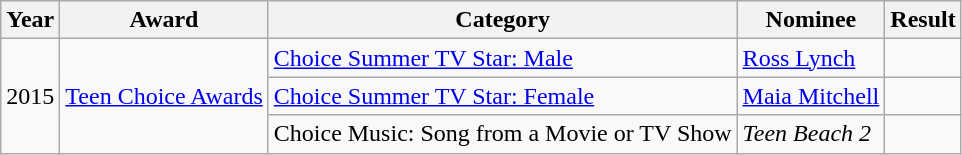<table class="wikitable">
<tr>
<th>Year</th>
<th>Award</th>
<th>Category</th>
<th class="unsortable">Nominee</th>
<th>Result</th>
</tr>
<tr>
<td rowspan="3">2015</td>
<td rowspan="3"><a href='#'>Teen Choice Awards</a></td>
<td><a href='#'>Choice Summer TV Star: Male</a></td>
<td><a href='#'>Ross Lynch</a></td>
<td></td>
</tr>
<tr>
<td><a href='#'>Choice Summer TV Star: Female</a></td>
<td><a href='#'>Maia Mitchell</a></td>
<td></td>
</tr>
<tr>
<td>Choice Music: Song from a Movie or TV Show</td>
<td><em>Teen Beach 2</em></td>
<td></td>
</tr>
</table>
